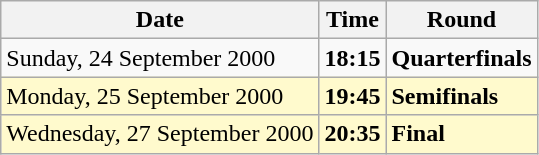<table class="wikitable">
<tr>
<th>Date</th>
<th>Time</th>
<th>Round</th>
</tr>
<tr>
<td>Sunday, 24 September 2000</td>
<td><strong>18:15</strong></td>
<td><strong>Quarterfinals</strong></td>
</tr>
<tr style=background:lemonchiffon>
<td>Monday, 25 September 2000</td>
<td><strong>19:45</strong></td>
<td><strong>Semifinals</strong></td>
</tr>
<tr style=background:lemonchiffon>
<td>Wednesday, 27 September 2000</td>
<td><strong>20:35</strong></td>
<td><strong>Final</strong></td>
</tr>
</table>
